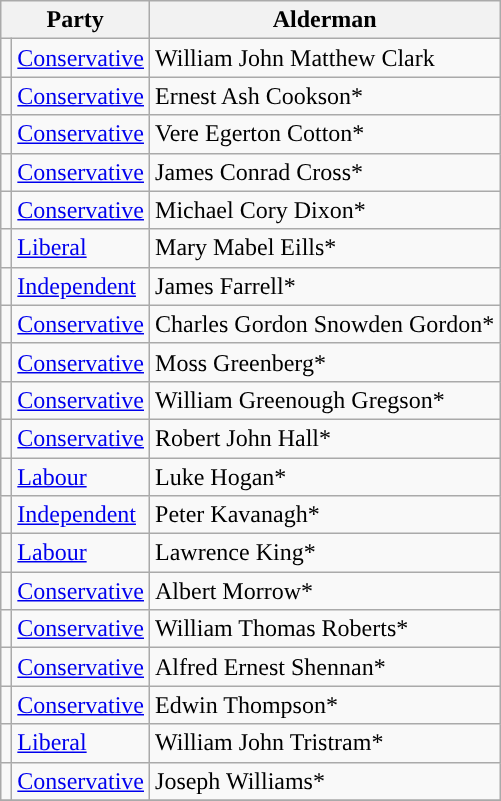<table class="wikitable">
<tr>
<th colspan="2">Party</th>
<th>Alderman</th>
</tr>
<tr>
<td style="background-color:"></td>
<td><a href='#'>Conservative</a></td>
<td>William John Matthew Clark</td>
</tr>
<tr>
<td style="background-color:"></td>
<td><a href='#'>Conservative</a></td>
<td>Ernest Ash Cookson*</td>
</tr>
<tr>
<td style="background-color:"></td>
<td><a href='#'>Conservative</a></td>
<td>Vere Egerton Cotton*</td>
</tr>
<tr>
<td style="background-color:"></td>
<td><a href='#'>Conservative</a></td>
<td>James Conrad Cross*</td>
</tr>
<tr>
<td style="background-color:"></td>
<td><a href='#'>Conservative</a></td>
<td>Michael Cory Dixon*</td>
</tr>
<tr>
<td style="background-color: "></td>
<td><a href='#'>Liberal</a></td>
<td>Mary Mabel Eills*</td>
</tr>
<tr>
<td style="background-color: "></td>
<td><a href='#'>Independent</a></td>
<td>James Farrell*</td>
</tr>
<tr>
<td style="background-color:"></td>
<td><a href='#'>Conservative</a></td>
<td>Charles Gordon Snowden Gordon*</td>
</tr>
<tr>
<td style="background-color:"></td>
<td><a href='#'>Conservative</a></td>
<td>Moss Greenberg*</td>
</tr>
<tr>
<td style="background-color:"></td>
<td><a href='#'>Conservative</a></td>
<td>William Greenough Gregson*</td>
</tr>
<tr>
<td style="background-color:"></td>
<td><a href='#'>Conservative</a></td>
<td>Robert John Hall*</td>
</tr>
<tr>
<td style="background-color:"></td>
<td><a href='#'>Labour</a></td>
<td>Luke Hogan*</td>
</tr>
<tr>
<td style="background-color: "></td>
<td><a href='#'>Independent</a></td>
<td>Peter Kavanagh*</td>
</tr>
<tr>
<td style="background-color:"></td>
<td><a href='#'>Labour</a></td>
<td>Lawrence King*</td>
</tr>
<tr>
<td style="background-color:"></td>
<td><a href='#'>Conservative</a></td>
<td>Albert Morrow*</td>
</tr>
<tr>
<td style="background-color:"></td>
<td><a href='#'>Conservative</a></td>
<td>William Thomas Roberts*</td>
</tr>
<tr>
<td style="background-color:"></td>
<td><a href='#'>Conservative</a></td>
<td>Alfred Ernest Shennan*</td>
</tr>
<tr>
<td style="background-color:"></td>
<td><a href='#'>Conservative</a></td>
<td>Edwin Thompson*</td>
</tr>
<tr>
<td style="background-color: "></td>
<td><a href='#'>Liberal</a></td>
<td>William John Tristram*</td>
</tr>
<tr>
<td style="background-color:"></td>
<td><a href='#'>Conservative</a></td>
<td>Joseph Williams*</td>
</tr>
<tr>
</tr>
</table>
